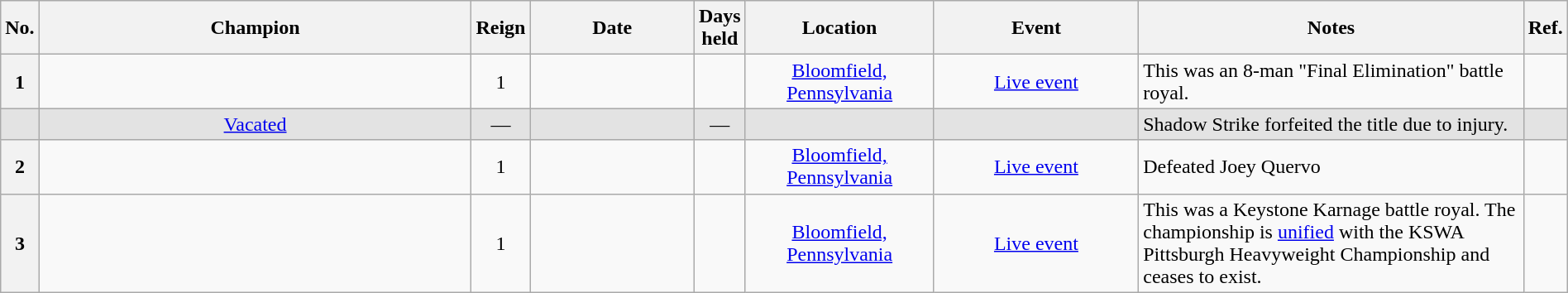<table class="wikitable sortable" style="text-align: center" width=100%>
<tr>
<th width=0 data-sort-type="number">No.</th>
<th width=32%>Champion</th>
<th width=0>Reign</th>
<th width=12%>Date</th>
<th width=0 data-sort-type="number">Days held</th>
<th width=13%>Location</th>
<th width=15%>Event</th>
<th width=60% class="unsortable">Notes</th>
<th width=0 class="unsortable">Ref.</th>
</tr>
<tr>
<th>1</th>
<td></td>
<td>1</td>
<td></td>
<td></td>
<td><a href='#'>Bloomfield, Pennsylvania</a></td>
<td><a href='#'>Live event</a></td>
<td align=left>This was an 8-man "Final Elimination" battle royal.</td>
<td></td>
</tr>
<tr style="background-color:#e3e3e3">
<td></td>
<td><a href='#'>Vacated</a></td>
<td>—</td>
<td></td>
<td>—</td>
<td></td>
<td></td>
<td align=left>Shadow Strike forfeited the title due to injury.</td>
<td> </td>
</tr>
<tr>
<th>2</th>
<td></td>
<td>1</td>
<td></td>
<td></td>
<td><a href='#'>Bloomfield, Pennsylvania</a></td>
<td><a href='#'>Live event</a></td>
<td align=left>Defeated Joey Quervo</td>
<td></td>
</tr>
<tr>
<th>3</th>
<td></td>
<td>1</td>
<td></td>
<td></td>
<td><a href='#'>Bloomfield, Pennsylvania</a></td>
<td><a href='#'>Live event</a></td>
<td align=left>This was a Keystone Karnage battle royal. The championship is <a href='#'>unified</a> with the KSWA Pittsburgh Heavyweight Championship and ceases to exist.</td>
<td></td>
</tr>
</table>
